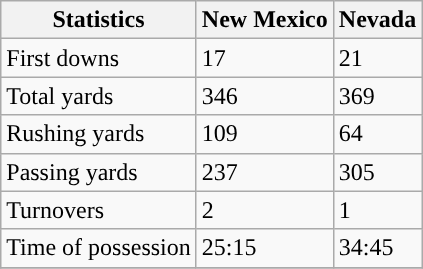<table class="wikitable">
<tr>
<th>Statistics</th>
<th>New Mexico</th>
<th>Nevada</th>
</tr>
<tr>
<td>First downs</td>
<td>17</td>
<td>21</td>
</tr>
<tr>
<td>Total yards</td>
<td>346</td>
<td>369</td>
</tr>
<tr>
<td>Rushing yards</td>
<td>109</td>
<td>64</td>
</tr>
<tr>
<td>Passing yards</td>
<td>237</td>
<td>305</td>
</tr>
<tr>
<td>Turnovers</td>
<td>2</td>
<td>1</td>
</tr>
<tr>
<td>Time of possession</td>
<td>25:15</td>
<td>34:45</td>
</tr>
<tr>
</tr>
</table>
